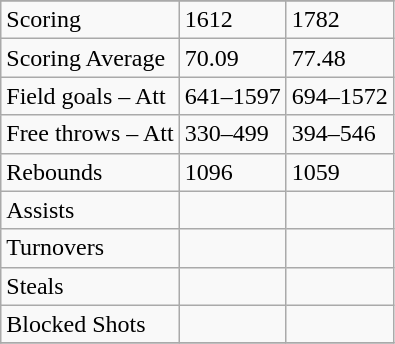<table class="wikitable">
<tr>
</tr>
<tr>
<td>Scoring</td>
<td>1612</td>
<td>1782</td>
</tr>
<tr>
<td>Scoring Average</td>
<td>70.09</td>
<td>77.48</td>
</tr>
<tr>
<td>Field goals – Att</td>
<td>641–1597</td>
<td>694–1572</td>
</tr>
<tr>
<td>Free throws – Att</td>
<td>330–499</td>
<td>394–546</td>
</tr>
<tr>
<td>Rebounds</td>
<td>1096</td>
<td>1059</td>
</tr>
<tr>
<td>Assists</td>
<td></td>
<td></td>
</tr>
<tr>
<td>Turnovers</td>
<td></td>
<td></td>
</tr>
<tr>
<td>Steals</td>
<td></td>
<td></td>
</tr>
<tr>
<td>Blocked Shots</td>
<td></td>
<td></td>
</tr>
<tr>
</tr>
</table>
